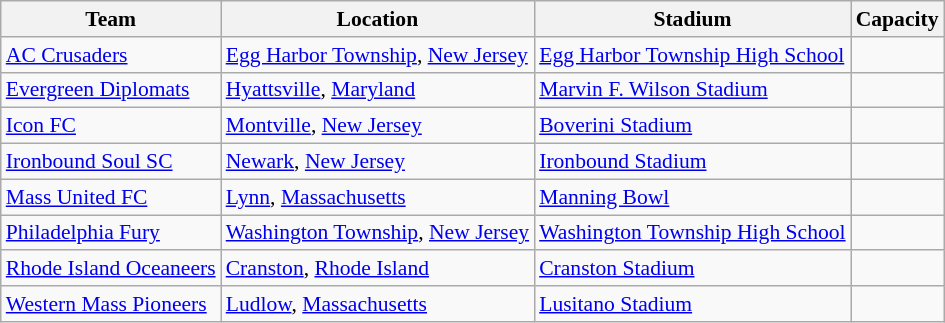<table class="wikitable" border="1" style="font-size:90%;">
<tr>
<th>Team</th>
<th>Location</th>
<th>Stadium</th>
<th>Capacity</th>
</tr>
<tr>
<td><a href='#'>AC Crusaders</a></td>
<td><a href='#'>Egg Harbor Township</a>, <a href='#'>New Jersey</a></td>
<td><a href='#'>Egg Harbor Township High School</a></td>
<td style="text-align:center;"></td>
</tr>
<tr>
<td><a href='#'>Evergreen Diplomats</a></td>
<td><a href='#'>Hyattsville</a>, <a href='#'>Maryland</a></td>
<td><a href='#'>Marvin F. Wilson Stadium</a></td>
<td style="text-align:center;"></td>
</tr>
<tr>
<td><a href='#'>Icon FC</a></td>
<td><a href='#'>Montville</a>, <a href='#'>New Jersey</a></td>
<td><a href='#'>Boverini Stadium</a></td>
<td style="text-align:center;"></td>
</tr>
<tr>
<td><a href='#'>Ironbound Soul SC</a></td>
<td><a href='#'>Newark</a>, <a href='#'>New Jersey</a></td>
<td><a href='#'>Ironbound Stadium</a></td>
<td style="text-align:center;"></td>
</tr>
<tr>
<td><a href='#'>Mass United FC</a></td>
<td><a href='#'>Lynn</a>, <a href='#'>Massachusetts</a></td>
<td><a href='#'>Manning Bowl</a></td>
<td style="text-align:center;"></td>
</tr>
<tr>
<td><a href='#'>Philadelphia Fury</a></td>
<td><a href='#'>Washington Township</a>, <a href='#'>New Jersey</a></td>
<td><a href='#'>Washington Township High School</a></td>
<td style="text-align:center;"></td>
</tr>
<tr>
<td><a href='#'>Rhode Island Oceaneers</a></td>
<td><a href='#'>Cranston</a>, <a href='#'>Rhode Island</a></td>
<td><a href='#'>Cranston Stadium</a></td>
<td style="text-align:center;"></td>
</tr>
<tr>
<td><a href='#'>Western Mass Pioneers</a></td>
<td><a href='#'>Ludlow</a>, <a href='#'>Massachusetts</a></td>
<td><a href='#'>Lusitano Stadium</a></td>
<td style="text-align:center;"></td>
</tr>
</table>
